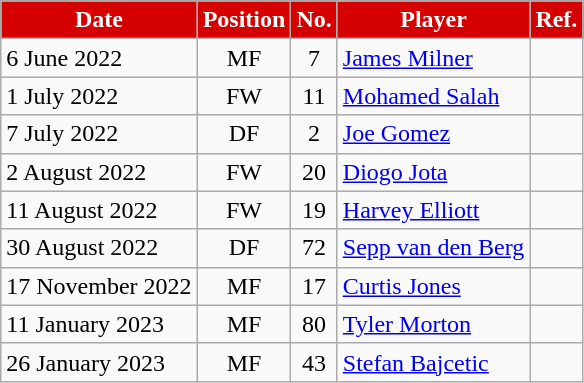<table class="wikitable plainrowheaders sortable">
<tr>
<th style="background:#d50000; color:white;"><strong>Date</strong></th>
<th style="background:#d50000; color:white;"><strong>Position</strong></th>
<th style="background:#d50000; color:white;"><strong>No.</strong></th>
<th style="background:#d50000; color:white;"><strong>Player</strong></th>
<th style="background:#d50000; color:white;"><strong>Ref.</strong></th>
</tr>
<tr>
<td>6 June 2022</td>
<td style="text-align:center;">MF</td>
<td style="text-align:center;">7</td>
<td> <a href='#'>James Milner</a></td>
<td></td>
</tr>
<tr>
<td>1 July 2022</td>
<td style="text-align:center;">FW</td>
<td style="text-align:center;">11</td>
<td> <a href='#'>Mohamed Salah</a></td>
<td></td>
</tr>
<tr>
<td>7 July 2022</td>
<td style="text-align:center;">DF</td>
<td style="text-align:center;">2</td>
<td> <a href='#'>Joe Gomez</a></td>
<td></td>
</tr>
<tr>
<td>2 August 2022</td>
<td style="text-align:center;">FW</td>
<td style="text-align:center;">20</td>
<td> <a href='#'>Diogo Jota</a></td>
<td></td>
</tr>
<tr>
<td>11 August 2022</td>
<td style="text-align:center;">FW</td>
<td style="text-align:center;">19</td>
<td> <a href='#'>Harvey Elliott</a></td>
<td></td>
</tr>
<tr>
<td>30 August 2022</td>
<td style="text-align:center;">DF</td>
<td style="text-align:center;">72</td>
<td> <a href='#'>Sepp van den Berg</a></td>
<td></td>
</tr>
<tr>
<td>17 November 2022</td>
<td style="text-align:center;">MF</td>
<td style="text-align:center;">17</td>
<td> <a href='#'>Curtis Jones</a></td>
<td></td>
</tr>
<tr>
<td>11 January 2023</td>
<td style="text-align:center;">MF</td>
<td style="text-align:center;">80</td>
<td> <a href='#'>Tyler Morton</a></td>
<td></td>
</tr>
<tr>
<td>26 January 2023</td>
<td style="text-align:center;">MF</td>
<td style="text-align:center;">43</td>
<td> <a href='#'>Stefan Bajcetic</a></td>
<td></td>
</tr>
</table>
